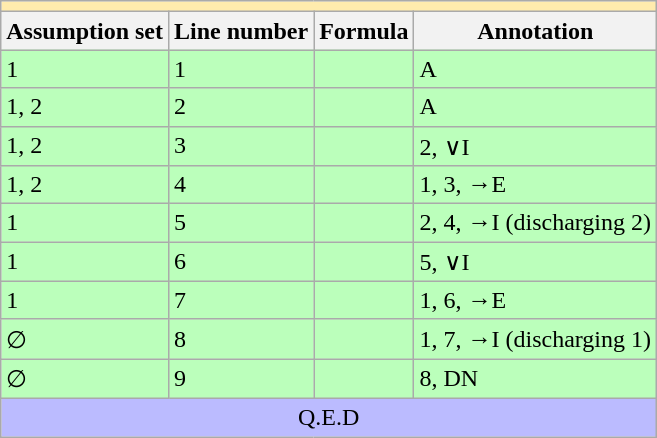<table class="wikitable">
<tr>
<td align="center" bgcolor="#FFEBAD" colspan="4"></td>
</tr>
<tr>
<th>Assumption set</th>
<th>Line number</th>
<th>Formula</th>
<th>Annotation</th>
</tr>
<tr>
<td bgcolor="#bbffbb">1</td>
<td bgcolor="#bbffbb">1</td>
<td bgcolor="#bbffbb"></td>
<td bgcolor="#bbffbb">A</td>
</tr>
<tr>
<td bgcolor="#bbffbb">1, 2</td>
<td bgcolor="#bbffbb">2</td>
<td bgcolor="#bbffbb"></td>
<td bgcolor="#bbffbb">A</td>
</tr>
<tr>
<td bgcolor="#bbffbb">1, 2</td>
<td bgcolor="#bbffbb">3</td>
<td bgcolor="#bbffbb"></td>
<td bgcolor="#bbffbb">2, ∨I</td>
</tr>
<tr>
<td bgcolor="#bbffbb">1, 2</td>
<td bgcolor="#bbffbb">4</td>
<td bgcolor="#bbffbb"></td>
<td bgcolor="#bbffbb">1, 3, →E</td>
</tr>
<tr>
<td bgcolor="#bbffbb">1</td>
<td bgcolor="#bbffbb">5</td>
<td bgcolor="#bbffbb"></td>
<td bgcolor="#bbffbb">2, 4, →I (discharging 2)</td>
</tr>
<tr>
<td bgcolor="#bbffbb">1</td>
<td bgcolor="#bbffbb">6</td>
<td bgcolor="#bbffbb"></td>
<td bgcolor="#bbffbb">5, ∨I</td>
</tr>
<tr>
<td bgcolor="#bbffbb">1</td>
<td bgcolor="#bbffbb">7</td>
<td bgcolor="#bbffbb"></td>
<td bgcolor="#bbffbb">1, 6, →E</td>
</tr>
<tr>
<td bgcolor="#bbffbb">∅</td>
<td bgcolor="#bbffbb">8</td>
<td bgcolor="#bbffbb"></td>
<td bgcolor="#bbffbb">1, 7, →I (discharging 1)</td>
</tr>
<tr>
<td bgcolor="#bbffbb">∅</td>
<td bgcolor="#bbffbb">9</td>
<td bgcolor="#bbffbb"></td>
<td bgcolor="#bbffbb">8, DN</td>
</tr>
<tr>
<td align="center" bgcolor="#BBBBFF" colspan="4">Q.E.D</td>
</tr>
</table>
